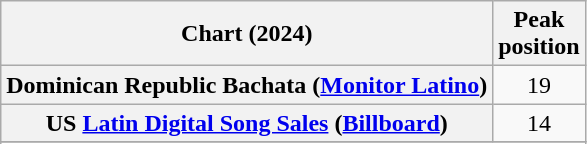<table class="wikitable sortable plainrowheaders" style="text-align:center">
<tr>
<th scope="col">Chart (2024)</th>
<th scope="col">Peak<br>position</th>
</tr>
<tr>
<th scope="row">Dominican Republic Bachata (<a href='#'>Monitor Latino</a>)</th>
<td align=center>19</td>
</tr>
<tr>
<th scope="row">US <a href='#'>Latin Digital Song Sales</a> (<a href='#'>Billboard</a>)</th>
<td>14</td>
</tr>
<tr>
</tr>
<tr>
</tr>
</table>
